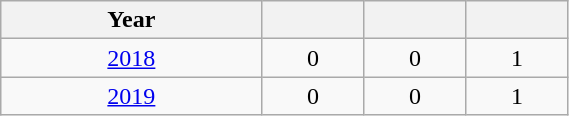<table class="wikitable" width=30% style="font-size:100%; text-align:center;">
<tr>
<th>Year</th>
<th></th>
<th></th>
<th></th>
</tr>
<tr>
<td><a href='#'>2018</a></td>
<td>0</td>
<td>0</td>
<td>1</td>
</tr>
<tr>
<td><a href='#'>2019</a></td>
<td>0</td>
<td>0</td>
<td>1</td>
</tr>
</table>
